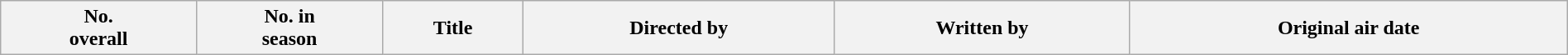<table class="wikitable plainrowheaders" style="width:100%; background:#fff;">
<tr>
<th style="background:#;">No.<br>overall</th>
<th style="background:#;">No. in<br>season</th>
<th style="background:#;">Title</th>
<th style="background:#;">Directed by</th>
<th style="background:#;">Written by</th>
<th style="background:#;">Original air date<br>














































</th>
</tr>
</table>
